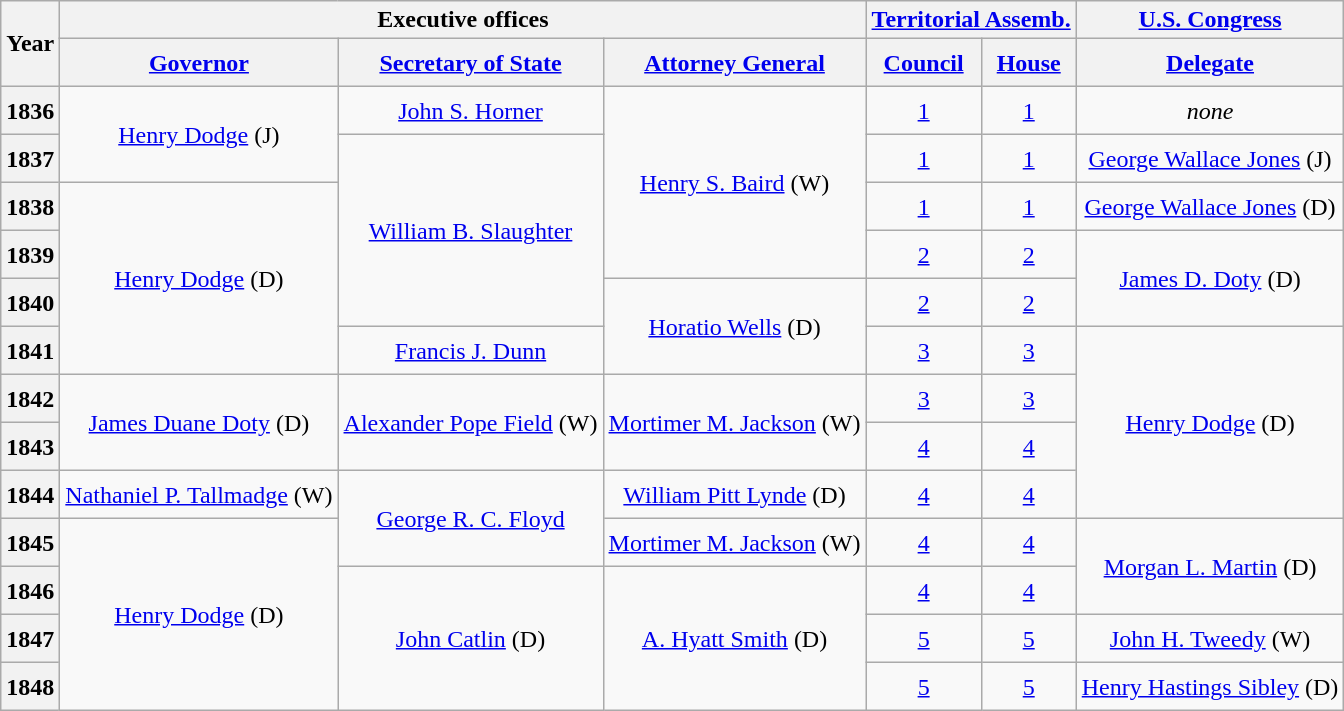<table class="wikitable" style="text-align:center">
<tr>
<th rowspan=2 class=unsortable>Year</th>
<th colspan=3>Executive offices</th>
<th colspan=2><a href='#'>Territorial Assemb.</a></th>
<th><a href='#'>U.S. Congress</a></th>
</tr>
<tr style="height:2em">
<th class=unsortable><a href='#'>Governor</a></th>
<th class=unsortable><a href='#'>Secretary of State</a></th>
<th class=unsortable><a href='#'>Attorney General</a></th>
<th class=unsortable><a href='#'>Council</a></th>
<th class=unsortable><a href='#'>House</a></th>
<th class=unsortable><a href='#'>Delegate</a></th>
</tr>
<tr style="height:2em">
<th>1836</th>
<td rowspan=2 ><a href='#'>Henry Dodge</a> (J)</td>
<td><a href='#'>John S. Horner</a></td>
<td rowspan=4 ><a href='#'>Henry S. Baird</a> (W)</td>
<td><a href='#'>1</a></td>
<td><a href='#'>1</a></td>
<td><em>none</em></td>
</tr>
<tr style="height:2em">
<th>1837</th>
<td rowspan=4><a href='#'>William B. Slaughter</a></td>
<td><a href='#'>1</a></td>
<td><a href='#'>1</a></td>
<td><a href='#'>George Wallace Jones</a> (J)</td>
</tr>
<tr style="height:2em">
<th>1838</th>
<td rowspan=4 ><a href='#'>Henry Dodge</a> (D)</td>
<td><a href='#'>1</a></td>
<td><a href='#'>1</a></td>
<td><a href='#'>George Wallace Jones</a> (D)</td>
</tr>
<tr style="height:2em">
<th>1839</th>
<td><a href='#'>2</a></td>
<td><a href='#'>2</a></td>
<td rowspan=2 ><a href='#'>James D. Doty</a> (D)</td>
</tr>
<tr style="height:2em">
<th>1840</th>
<td rowspan=2 ><a href='#'>Horatio Wells</a> (D)</td>
<td><a href='#'>2</a></td>
<td><a href='#'>2</a></td>
</tr>
<tr style="height:2em">
<th>1841</th>
<td><a href='#'>Francis J. Dunn</a></td>
<td><a href='#'>3</a></td>
<td><a href='#'>3</a></td>
<td rowspan=4 ><a href='#'>Henry Dodge</a> (D)</td>
</tr>
<tr style="height:2em">
<th>1842</th>
<td rowspan=2 ><a href='#'>James Duane Doty</a> (D)</td>
<td rowspan=2 ><a href='#'>Alexander Pope Field</a> (W)</td>
<td rowspan=2 ><a href='#'>Mortimer M. Jackson</a> (W)</td>
<td><a href='#'>3</a></td>
<td><a href='#'>3</a></td>
</tr>
<tr style="height:2em">
<th>1843</th>
<td><a href='#'>4</a></td>
<td><a href='#'>4</a></td>
</tr>
<tr style="height:2em">
<th>1844</th>
<td><a href='#'>Nathaniel P. Tallmadge</a> (W)</td>
<td rowspan=2><a href='#'>George R. C. Floyd</a></td>
<td><a href='#'>William Pitt Lynde</a> (D)</td>
<td><a href='#'>4</a></td>
<td><a href='#'>4</a></td>
</tr>
<tr style="height:2em">
<th>1845</th>
<td rowspan=4 ><a href='#'>Henry Dodge</a> (D)</td>
<td><a href='#'>Mortimer M. Jackson</a> (W)</td>
<td><a href='#'>4</a></td>
<td><a href='#'>4</a></td>
<td rowspan=2 ><a href='#'>Morgan L. Martin</a> (D)</td>
</tr>
<tr style="height:2em">
<th>1846</th>
<td rowspan=3 ><a href='#'>John Catlin</a> (D)</td>
<td rowspan=3 ><a href='#'>A. Hyatt Smith</a> (D)</td>
<td><a href='#'>4</a></td>
<td><a href='#'>4</a></td>
</tr>
<tr style="height:2em">
<th>1847</th>
<td><a href='#'>5</a></td>
<td><a href='#'>5</a></td>
<td><a href='#'>John H. Tweedy</a> (W)</td>
</tr>
<tr style="height:2em">
<th>1848</th>
<td><a href='#'>5</a></td>
<td><a href='#'>5</a></td>
<td><a href='#'>Henry Hastings Sibley</a> (D)</td>
</tr>
</table>
